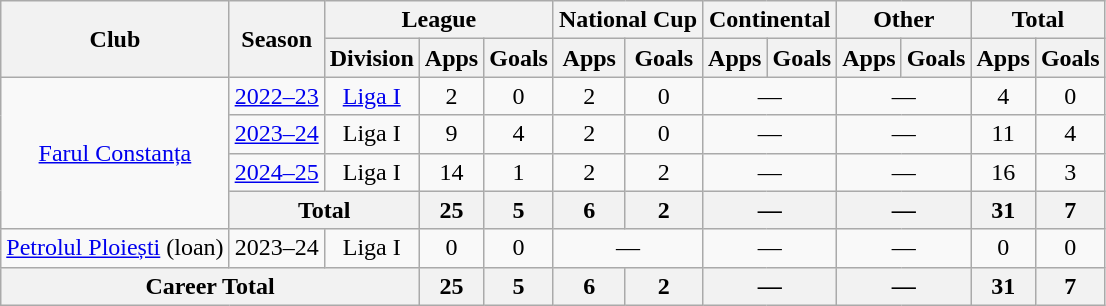<table class=wikitable style=text-align:center>
<tr>
<th rowspan=2>Club</th>
<th rowspan=2>Season</th>
<th colspan=3>League</th>
<th colspan=2>National Cup</th>
<th colspan=2>Continental</th>
<th colspan=2>Other</th>
<th colspan=2>Total</th>
</tr>
<tr>
<th>Division</th>
<th>Apps</th>
<th>Goals</th>
<th>Apps</th>
<th>Goals</th>
<th>Apps</th>
<th>Goals</th>
<th>Apps</th>
<th>Goals</th>
<th>Apps</th>
<th>Goals</th>
</tr>
<tr>
<td rowspan="4"><a href='#'>Farul Constanța</a></td>
<td><a href='#'>2022–23</a></td>
<td><a href='#'>Liga I</a></td>
<td>2</td>
<td>0</td>
<td>2</td>
<td>0</td>
<td colspan="2">—</td>
<td colspan="2">—</td>
<td>4</td>
<td>0</td>
</tr>
<tr>
<td><a href='#'>2023–24</a></td>
<td>Liga I</td>
<td>9</td>
<td>4</td>
<td>2</td>
<td>0</td>
<td colspan="2">—</td>
<td colspan="2">—</td>
<td>11</td>
<td>4</td>
</tr>
<tr>
<td><a href='#'>2024–25</a></td>
<td>Liga I</td>
<td>14</td>
<td>1</td>
<td>2</td>
<td>2</td>
<td colspan="2">—</td>
<td colspan="2">—</td>
<td>16</td>
<td>3</td>
</tr>
<tr>
<th colspan="2">Total</th>
<th>25</th>
<th>5</th>
<th>6</th>
<th>2</th>
<th colspan="2">—</th>
<th colspan="2">—</th>
<th>31</th>
<th>7</th>
</tr>
<tr>
<td><a href='#'>Petrolul Ploiești</a> (loan)</td>
<td>2023–24</td>
<td>Liga I</td>
<td>0</td>
<td>0</td>
<td colspan="2">—</td>
<td colspan="2">—</td>
<td colspan="2">—</td>
<td>0</td>
<td>0</td>
</tr>
<tr>
<th colspan="3">Career Total</th>
<th>25</th>
<th>5</th>
<th>6</th>
<th>2</th>
<th colspan="2">—</th>
<th colspan="2">—</th>
<th>31</th>
<th>7</th>
</tr>
</table>
